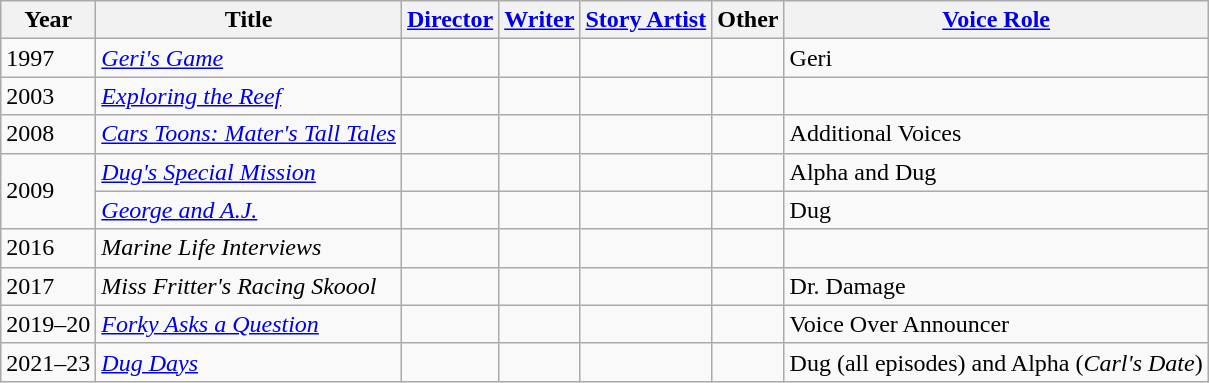<table class="wikitable">
<tr>
<th>Year</th>
<th>Title</th>
<th><a href='#'>Director</a></th>
<th><a href='#'>Writer</a></th>
<th><a href='#'>Story Artist</a></th>
<th>Other</th>
<th><a href='#'>Voice Role</a></th>
</tr>
<tr>
<td>1997</td>
<td><em><a href='#'>Geri's Game</a></em></td>
<td></td>
<td></td>
<td></td>
<td></td>
<td>Geri</td>
</tr>
<tr>
<td>2003</td>
<td><em><a href='#'>Exploring the Reef</a></em></td>
<td></td>
<td></td>
<td></td>
<td></td>
<td></td>
</tr>
<tr>
<td>2008</td>
<td><em><a href='#'>Cars Toons: Mater's Tall Tales</a></em></td>
<td></td>
<td></td>
<td></td>
<td></td>
<td>Additional Voices</td>
</tr>
<tr>
<td rowspan="2">2009</td>
<td><em><a href='#'>Dug's Special Mission</a></em></td>
<td></td>
<td></td>
<td></td>
<td></td>
<td>Alpha and Dug</td>
</tr>
<tr>
<td><em><a href='#'>George and A.J.</a></em></td>
<td></td>
<td></td>
<td></td>
<td></td>
<td>Dug</td>
</tr>
<tr>
<td>2016</td>
<td><em>Marine Life Interviews</em></td>
<td></td>
<td></td>
<td></td>
<td></td>
<td></td>
</tr>
<tr>
<td>2017</td>
<td><em>Miss Fritter's Racing Skoool</em></td>
<td></td>
<td></td>
<td></td>
<td></td>
<td>Dr. Damage</td>
</tr>
<tr>
<td>2019–20</td>
<td><em><a href='#'>Forky Asks a Question</a></em></td>
<td></td>
<td></td>
<td></td>
<td></td>
<td>Voice Over Announcer</td>
</tr>
<tr>
<td>2021–23</td>
<td><em><a href='#'>Dug Days</a></em></td>
<td></td>
<td></td>
<td></td>
<td></td>
<td>Dug (all episodes) and Alpha (<em>Carl's Date</em>)</td>
</tr>
</table>
